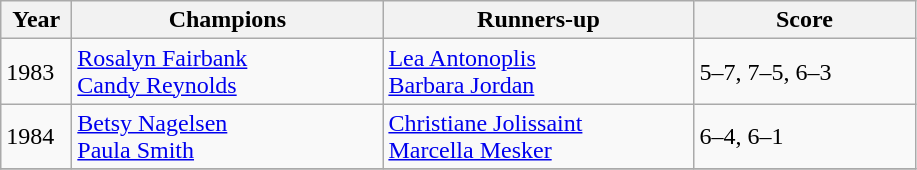<table class="wikitable">
<tr>
<th style="width:40px">Year</th>
<th style="width:200px">Champions</th>
<th style="width:200px">Runners-up</th>
<th style="width:140px" class="unsortable">Score</th>
</tr>
<tr>
<td>1983</td>
<td> <a href='#'>Rosalyn Fairbank</a><br> <a href='#'>Candy Reynolds</a></td>
<td> <a href='#'>Lea Antonoplis</a><br> <a href='#'>Barbara Jordan</a></td>
<td>5–7, 7–5, 6–3</td>
</tr>
<tr>
<td>1984</td>
<td> <a href='#'>Betsy Nagelsen</a><br> <a href='#'>Paula Smith</a></td>
<td> <a href='#'>Christiane Jolissaint </a><br> <a href='#'>Marcella Mesker</a></td>
<td>6–4, 6–1</td>
</tr>
<tr>
</tr>
</table>
